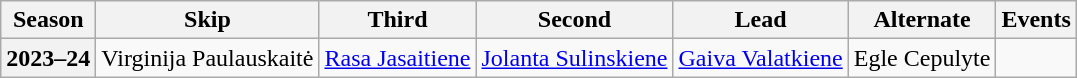<table class="wikitable">
<tr>
<th scope="col">Season</th>
<th scope="col">Skip</th>
<th scope="col">Third</th>
<th scope="col">Second</th>
<th scope="col">Lead</th>
<th scope="col">Alternate</th>
<th scope="col">Events</th>
</tr>
<tr>
<th scope="row">2023–24</th>
<td>Virginija Paulauskaitė</td>
<td><a href='#'>Rasa Jasaitiene</a></td>
<td><a href='#'>Jolanta Sulinskiene</a></td>
<td><a href='#'>Gaiva Valatkiene</a></td>
<td>Egle Cepulyte</td>
<td> </td>
</tr>
</table>
